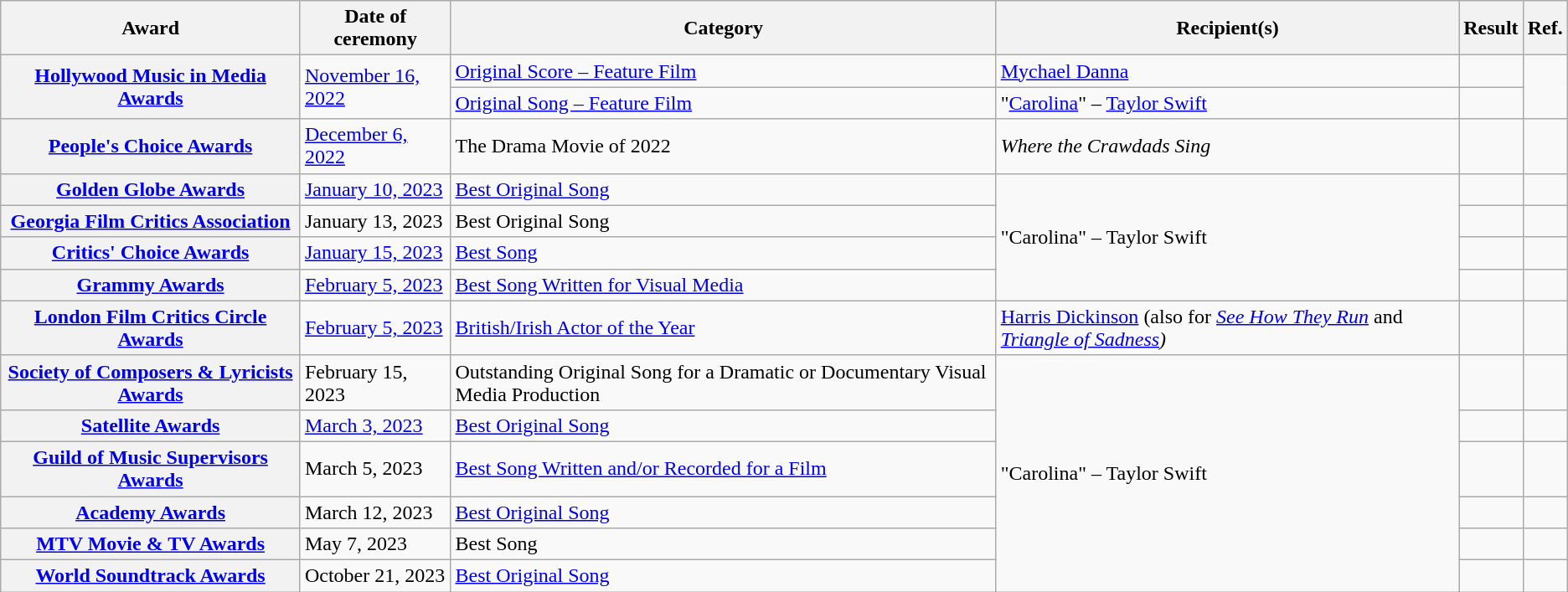<table class="wikitable sortable plainrowheaders">
<tr>
<th scope="col">Award</th>
<th scope="col">Date of ceremony</th>
<th scope="col">Category</th>
<th>Recipient(s)</th>
<th scope="col">Result</th>
<th scope="col">Ref.</th>
</tr>
<tr>
<th rowspan="2" scope="row"><a href='#'>Hollywood Music in Media Awards</a></th>
<td rowspan="2"><a href='#'>November 16, 2022</a></td>
<td><a href='#'>Original Score – Feature Film</a></td>
<td><a href='#'>Mychael Danna</a></td>
<td></td>
<td rowspan="2"></td>
</tr>
<tr>
<td><a href='#'>Original Song – Feature Film</a></td>
<td>"<a href='#'>Carolina</a>" – <a href='#'>Taylor Swift</a></td>
<td></td>
</tr>
<tr>
<th scope="row"><a href='#'>People's Choice Awards</a></th>
<td><a href='#'>December 6, 2022</a></td>
<td>The Drama Movie of 2022</td>
<td><em>Where the Crawdads Sing</em></td>
<td></td>
<td></td>
</tr>
<tr>
<th scope="row"><a href='#'>Golden Globe Awards</a></th>
<td><a href='#'>January 10, 2023</a></td>
<td><a href='#'>Best Original Song</a></td>
<td rowspan="4">"Carolina" – Taylor Swift</td>
<td></td>
<td align="center"></td>
</tr>
<tr>
<th scope="row"><a href='#'>Georgia Film Critics Association</a></th>
<td>January 13, 2023</td>
<td>Best Original Song</td>
<td></td>
<td align="center"></td>
</tr>
<tr>
<th scope="row"><a href='#'>Critics' Choice Awards</a></th>
<td><a href='#'>January 15, 2023</a></td>
<td><a href='#'>Best Song</a></td>
<td></td>
<td align="center"></td>
</tr>
<tr>
<th scope="row"><a href='#'>Grammy Awards</a></th>
<td><a href='#'>February 5, 2023</a></td>
<td><a href='#'>Best Song Written for Visual Media</a></td>
<td></td>
<td align="center"></td>
</tr>
<tr>
<th scope="row"><a href='#'>London Film Critics Circle Awards</a></th>
<td><a href='#'>February 5, 2023</a></td>
<td><a href='#'>British/Irish Actor of the Year</a></td>
<td><a href='#'>Harris Dickinson</a> (also for <em><a href='#'>See How They Run</a></em> and <em><a href='#'>Triangle of Sadness</a>)</em></td>
<td></td>
<td></td>
</tr>
<tr>
<th scope="row"><a href='#'>Society of Composers & Lyricists Awards</a></th>
<td>February 15, 2023</td>
<td>Outstanding Original Song for a Dramatic or Documentary Visual Media Production</td>
<td rowspan="7">"Carolina" – Taylor Swift</td>
<td></td>
<td align="center"></td>
</tr>
<tr>
<th scope="row"><a href='#'>Satellite Awards</a></th>
<td><a href='#'>March 3, 2023</a></td>
<td><a href='#'>Best Original Song</a></td>
<td></td>
<td align="center"></td>
</tr>
<tr>
<th scope="row"><a href='#'>Guild of Music Supervisors Awards</a></th>
<td>March 5, 2023</td>
<td><a href='#'>Best Song Written and/or Recorded for a Film</a></td>
<td></td>
<td align="center"></td>
</tr>
<tr>
<th scope="row"><a href='#'>Academy Awards</a></th>
<td>March 12, 2023</td>
<td><a href='#'>Best Original Song</a></td>
<td></td>
<td></td>
</tr>
<tr>
<th scope="row"><a href='#'>MTV Movie & TV Awards</a></th>
<td>May 7, 2023</td>
<td>Best Song</td>
<td></td>
<td align="center"></td>
</tr>
<tr>
<th scope="row"><a href='#'>World Soundtrack Awards</a></th>
<td>October 21, 2023</td>
<td><a href='#'>Best Original Song</a></td>
<td></td>
<td></td>
</tr>
</table>
